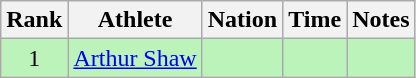<table class="wikitable sortable" style="text-align:center">
<tr>
<th>Rank</th>
<th>Athlete</th>
<th>Nation</th>
<th>Time</th>
<th>Notes</th>
</tr>
<tr bgcolor=bbf3bb>
<td>1</td>
<td align=left><a href='#'>Arthur Shaw</a></td>
<td align=left></td>
<td></td>
<td></td>
</tr>
</table>
